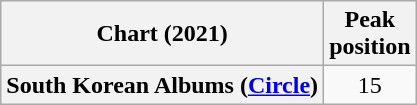<table class="wikitable plainrowheaders" style="text-align:center">
<tr>
<th scope="col">Chart (2021)</th>
<th scope="col">Peak<br>position</th>
</tr>
<tr>
<th scope="row">South Korean Albums (<a href='#'>Circle</a>)</th>
<td>15</td>
</tr>
</table>
